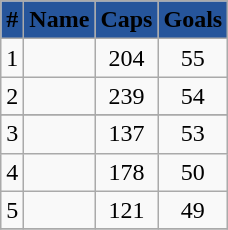<table class="wikitable" style="text-align:center">
<tr>
<th style="background:#26559B;"><span>#</span></th>
<th style="background:#26559B;"><span>Name</span></th>
<th style="background:#26559B;"><span>Caps</span></th>
<th style="background:#26559B;"><span>Goals</span></th>
</tr>
<tr>
<td>1</td>
<td></td>
<td>204</td>
<td>55</td>
</tr>
<tr>
<td>2</td>
<td></td>
<td>239</td>
<td>54</td>
</tr>
<tr>
</tr>
<tr style="background:;">
<td>3</td>
<td></td>
<td>137</td>
<td>53</td>
</tr>
<tr>
<td>4</td>
<td></td>
<td>178</td>
<td>50</td>
</tr>
<tr>
<td>5</td>
<td></td>
<td>121</td>
<td>49</td>
</tr>
<tr>
</tr>
</table>
